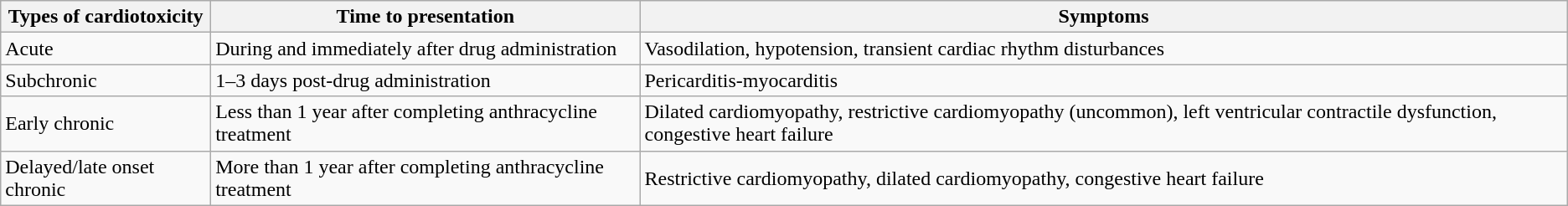<table class="wikitable">
<tr>
<th>Types of cardiotoxicity</th>
<th>Time to presentation</th>
<th>Symptoms</th>
</tr>
<tr>
<td>Acute</td>
<td>During and immediately after drug administration</td>
<td>Vasodilation, hypotension, transient cardiac rhythm  disturbances</td>
</tr>
<tr>
<td>Subchronic</td>
<td>1–3 days post-drug administration</td>
<td>Pericarditis-myocarditis</td>
</tr>
<tr>
<td>Early chronic</td>
<td>Less than 1 year after completing anthracycline  treatment</td>
<td>Dilated cardiomyopathy, restrictive cardiomyopathy  (uncommon), left ventricular contractile dysfunction, congestive heart  failure</td>
</tr>
<tr>
<td>Delayed/late onset chronic</td>
<td>More than 1 year after completing anthracycline  treatment</td>
<td>Restrictive cardiomyopathy, dilated cardiomyopathy,  congestive heart failure</td>
</tr>
</table>
